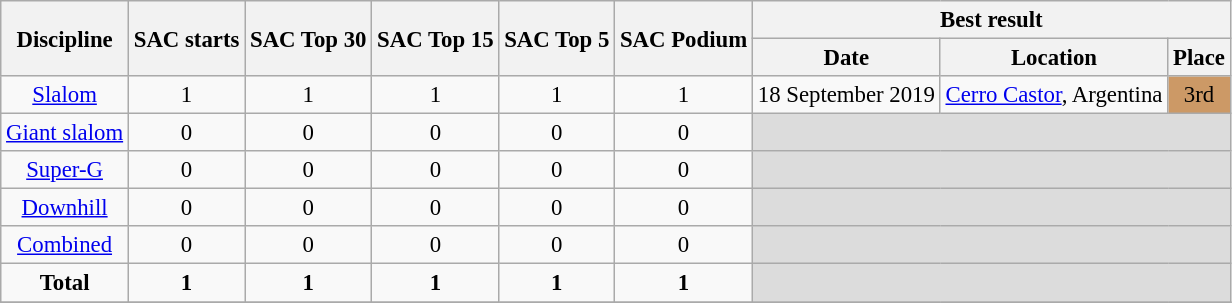<table class="wikitable" style="text-align:center; font-size:95%;">
<tr>
<th rowspan=2>Discipline</th>
<th rowspan=2>SAC starts</th>
<th rowspan=2>SAC Top 30</th>
<th rowspan=2>SAC Top 15</th>
<th rowspan=2>SAC Top 5</th>
<th rowspan=2>SAC Podium</th>
<th colspan=3>Best result</th>
</tr>
<tr>
<th>Date</th>
<th>Location</th>
<th>Place</th>
</tr>
<tr>
<td align=center><a href='#'>Slalom</a></td>
<td align=center>1</td>
<td align=center>1</td>
<td align=center>1</td>
<td align=center>1</td>
<td align=center>1</td>
<td align=left>18 September 2019</td>
<td align=left> <a href='#'>Cerro Castor</a>, Argentina</td>
<td bgcolor="cc9966">3rd</td>
</tr>
<tr>
<td align=center><a href='#'>Giant slalom</a></td>
<td align=center>0</td>
<td align=center>0</td>
<td align=center>0</td>
<td align=center>0</td>
<td align=center>0</td>
<td colspan=3 bgcolor=#DCDCDC></td>
</tr>
<tr>
<td align=center><a href='#'>Super-G</a></td>
<td align=center>0</td>
<td align=center>0</td>
<td align=center>0</td>
<td align=center>0</td>
<td align=center>0</td>
<td colspan=3 bgcolor=#DCDCDC></td>
</tr>
<tr>
<td align=center><a href='#'>Downhill</a></td>
<td align=center>0</td>
<td align=center>0</td>
<td align=center>0</td>
<td align=center>0</td>
<td align=center>0</td>
<td colspan=3 bgcolor=#DCDCDC></td>
</tr>
<tr>
<td align=center><a href='#'>Combined</a></td>
<td align=center>0</td>
<td align=center>0</td>
<td align=center>0</td>
<td align=center>0</td>
<td align=center>0</td>
<td colspan=3 bgcolor=#DCDCDC></td>
</tr>
<tr>
<td align=center><strong>Total</strong></td>
<td align=center><strong>1</strong></td>
<td align=center><strong>1</strong></td>
<td align=center><strong>1</strong></td>
<td align=center><strong>1</strong></td>
<td align=center><strong>1</strong></td>
<td colspan=3 bgcolor=#DCDCDC></td>
</tr>
<tr>
</tr>
</table>
